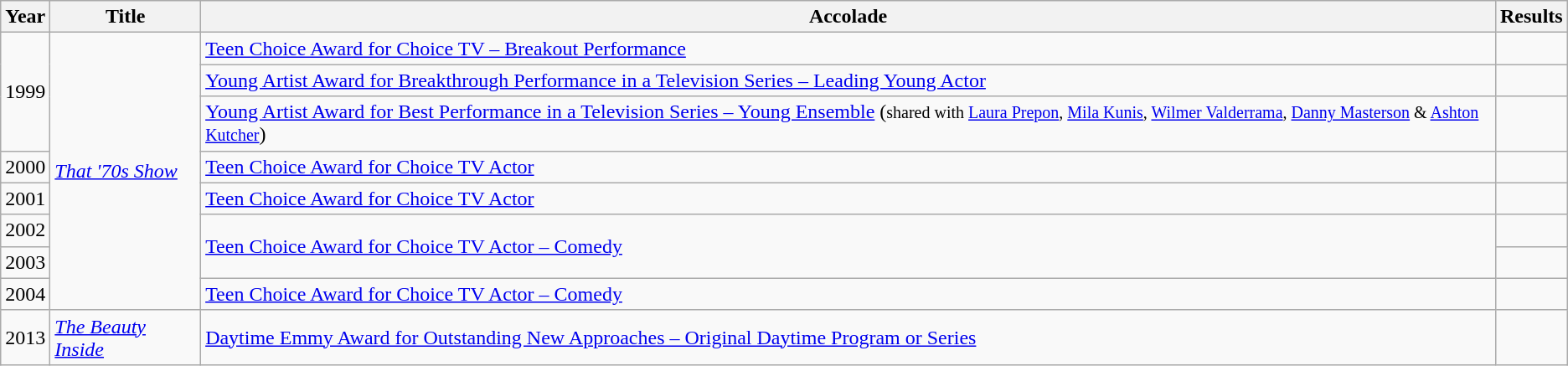<table class="wikitable">
<tr>
<th>Year</th>
<th>Title</th>
<th>Accolade</th>
<th>Results</th>
</tr>
<tr>
<td rowspan=3>1999</td>
<td rowspan=8><em><a href='#'>That '70s Show</a></em></td>
<td><a href='#'>Teen Choice Award for Choice TV – Breakout Performance</a></td>
<td></td>
</tr>
<tr>
<td><a href='#'>Young Artist Award for Breakthrough Performance in a Television Series – Leading Young Actor</a></td>
<td></td>
</tr>
<tr>
<td><a href='#'>Young Artist Award for Best Performance in a Television Series – Young Ensemble</a> (<small>shared with <a href='#'>Laura Prepon</a>, <a href='#'>Mila Kunis</a>, <a href='#'>Wilmer Valderrama</a>, <a href='#'>Danny Masterson</a> & <a href='#'>Ashton Kutcher</a></small>)</td>
<td></td>
</tr>
<tr>
<td>2000</td>
<td><a href='#'>Teen Choice Award for Choice TV Actor</a></td>
<td></td>
</tr>
<tr>
<td>2001</td>
<td><a href='#'>Teen Choice Award for Choice TV Actor</a></td>
<td></td>
</tr>
<tr>
<td>2002</td>
<td rowspan=2><a href='#'>Teen Choice Award for Choice TV Actor – Comedy</a></td>
<td></td>
</tr>
<tr>
<td>2003</td>
<td></td>
</tr>
<tr>
<td>2004</td>
<td><a href='#'>Teen Choice Award for Choice TV Actor – Comedy</a></td>
<td></td>
</tr>
<tr>
<td>2013</td>
<td><em><a href='#'>The Beauty Inside</a></em></td>
<td><a href='#'>Daytime Emmy Award for Outstanding New Approaches – Original Daytime Program or Series</a></td>
<td></td>
</tr>
</table>
